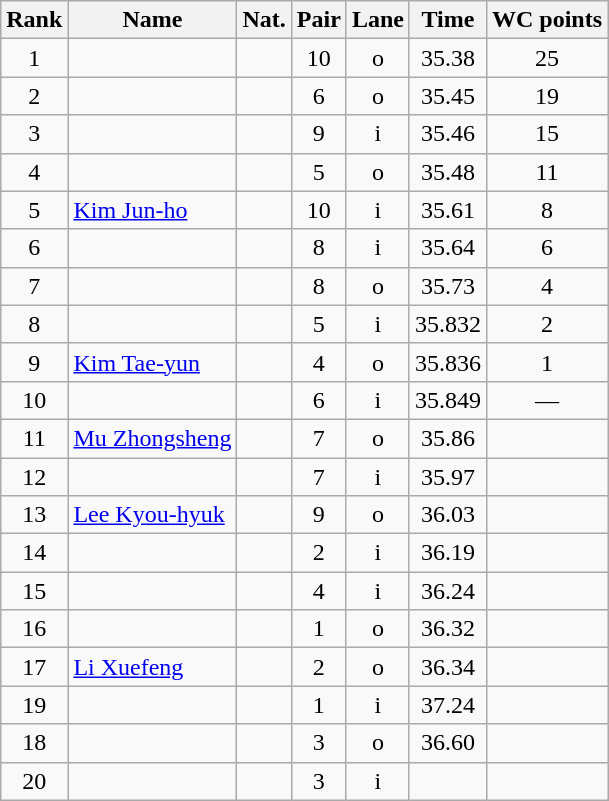<table class="wikitable sortable" style="text-align:center">
<tr>
<th>Rank</th>
<th>Name</th>
<th>Nat.</th>
<th>Pair</th>
<th>Lane</th>
<th>Time</th>
<th>WC points</th>
</tr>
<tr>
<td>1</td>
<td align=left></td>
<td></td>
<td>10</td>
<td>o</td>
<td>35.38</td>
<td>25</td>
</tr>
<tr>
<td>2</td>
<td align=left></td>
<td></td>
<td>6</td>
<td>o</td>
<td>35.45</td>
<td>19</td>
</tr>
<tr>
<td>3</td>
<td align=left></td>
<td></td>
<td>9</td>
<td>i</td>
<td>35.46</td>
<td>15</td>
</tr>
<tr>
<td>4</td>
<td align=left></td>
<td></td>
<td>5</td>
<td>o</td>
<td>35.48</td>
<td>11</td>
</tr>
<tr>
<td>5</td>
<td align=left><a href='#'>Kim Jun-ho</a></td>
<td></td>
<td>10</td>
<td>i</td>
<td>35.61</td>
<td>8</td>
</tr>
<tr>
<td>6</td>
<td align=left></td>
<td></td>
<td>8</td>
<td>i</td>
<td>35.64</td>
<td>6</td>
</tr>
<tr>
<td>7</td>
<td align=left></td>
<td></td>
<td>8</td>
<td>o</td>
<td>35.73</td>
<td>4</td>
</tr>
<tr>
<td>8</td>
<td align=left></td>
<td></td>
<td>5</td>
<td>i</td>
<td>35.832</td>
<td>2</td>
</tr>
<tr>
<td>9</td>
<td align=left><a href='#'>Kim Tae-yun</a></td>
<td></td>
<td>4</td>
<td>o</td>
<td>35.836</td>
<td>1</td>
</tr>
<tr>
<td>10</td>
<td align=left></td>
<td></td>
<td>6</td>
<td>i</td>
<td>35.849</td>
<td>—</td>
</tr>
<tr>
<td>11</td>
<td align=left><a href='#'>Mu Zhongsheng</a></td>
<td></td>
<td>7</td>
<td>o</td>
<td>35.86</td>
<td></td>
</tr>
<tr>
<td>12</td>
<td align=left></td>
<td></td>
<td>7</td>
<td>i</td>
<td>35.97</td>
<td></td>
</tr>
<tr>
<td>13</td>
<td align=left><a href='#'>Lee Kyou-hyuk</a></td>
<td></td>
<td>9</td>
<td>o</td>
<td>36.03</td>
<td></td>
</tr>
<tr>
<td>14</td>
<td align=left></td>
<td></td>
<td>2</td>
<td>i</td>
<td>36.19</td>
<td></td>
</tr>
<tr>
<td>15</td>
<td align=left></td>
<td></td>
<td>4</td>
<td>i</td>
<td>36.24</td>
<td></td>
</tr>
<tr>
<td>16</td>
<td align=left></td>
<td></td>
<td>1</td>
<td>o</td>
<td>36.32</td>
<td></td>
</tr>
<tr>
<td>17</td>
<td align=left><a href='#'>Li Xuefeng</a></td>
<td></td>
<td>2</td>
<td>o</td>
<td>36.34</td>
<td></td>
</tr>
<tr>
<td>19</td>
<td align=left></td>
<td></td>
<td>1</td>
<td>i</td>
<td>37.24</td>
<td></td>
</tr>
<tr>
<td>18</td>
<td align=left></td>
<td></td>
<td>3</td>
<td>o</td>
<td>36.60</td>
<td></td>
</tr>
<tr>
<td>20</td>
<td align=left></td>
<td></td>
<td>3</td>
<td>i</td>
<td></td>
<td></td>
</tr>
</table>
